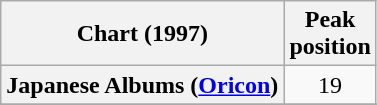<table class="wikitable sortable plainrowheaders" style="text-align:center;" border="1">
<tr>
<th>Chart (1997)</th>
<th>Peak<br>position</th>
</tr>
<tr>
<th scope="row">Japanese Albums (<a href='#'>Oricon</a>)</th>
<td>19</td>
</tr>
<tr>
</tr>
<tr>
</tr>
</table>
